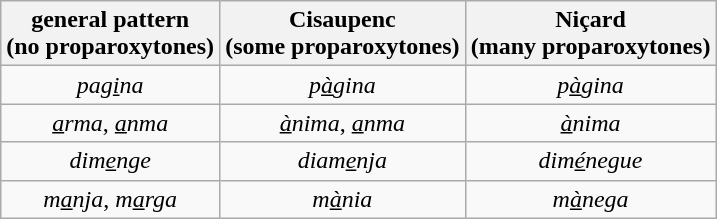<table class="wikitable" style="text-align: center;">
<tr>
<th>general pattern<br>(no proparoxytones)</th>
<th>Cisaupenc<br>(some proparoxytones)</th>
<th>Niçard<br>(many proparoxytones)</th>
</tr>
<tr>
<td><em>pag<u>i</u>na</em></td>
<td><em>p<u>à</u>gina</em></td>
<td><em>p<u>à</u>gina</em></td>
</tr>
<tr>
<td><em><u>a</u>rma</em>, <em><u>a</u>nma</em></td>
<td><em><u>à</u>nima</em>, <em><u>a</u>nma</em></td>
<td><em><u>à</u>nima</em></td>
</tr>
<tr>
<td><em>dim<u>e</u>nge</em></td>
<td><em>diam<u>e</u>nja</em></td>
<td><em>dim<u>é</u>negue</em></td>
</tr>
<tr>
<td><em>m<u>a</u>nja</em>, <em>m<u>a</u>rga</em></td>
<td><em>m<u>à</u>nia</em></td>
<td><em>m<u>à</u>nega</em></td>
</tr>
</table>
